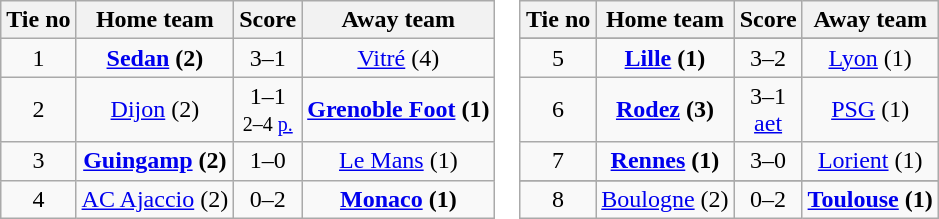<table border=0 cellpadding=0 cellspacing=0>
<tr>
<td valign="top"><br><table class="wikitable" style="text-align: center">
<tr>
<th>Tie no</th>
<th>Home team</th>
<th>Score</th>
<th>Away team</th>
</tr>
<tr>
<td>1</td>
<td><strong><a href='#'>Sedan</a> (2)</strong></td>
<td>3–1</td>
<td><a href='#'>Vitré</a> (4)</td>
</tr>
<tr>
<td>2</td>
<td><a href='#'>Dijon</a> (2)</td>
<td>1–1<br><small>2–4 <a href='#'>p.</a></small></td>
<td><strong><a href='#'>Grenoble Foot</a> (1)</strong></td>
</tr>
<tr>
<td>3</td>
<td><strong><a href='#'>Guingamp</a> (2)</strong></td>
<td>1–0</td>
<td><a href='#'>Le Mans</a> (1)</td>
</tr>
<tr>
<td>4</td>
<td><a href='#'>AC Ajaccio</a> (2)</td>
<td>0–2</td>
<td><strong><a href='#'>Monaco</a> (1)</strong></td>
</tr>
</table>
</td>
<td valign="top"><br><table class="wikitable" style="text-align: center">
<tr>
<th>Tie no</th>
<th>Home team</th>
<th>Score</th>
<th>Away team</th>
</tr>
<tr>
</tr>
<tr>
<td>5</td>
<td><strong><a href='#'>Lille</a> (1)</strong></td>
<td>3–2</td>
<td><a href='#'>Lyon</a> (1)</td>
</tr>
<tr>
<td>6</td>
<td><strong><a href='#'>Rodez</a> (3)</strong></td>
<td>3–1<br><a href='#'>aet</a></td>
<td><a href='#'>PSG</a> (1)</td>
</tr>
<tr>
<td>7</td>
<td><strong><a href='#'>Rennes</a> (1)</strong></td>
<td>3–0</td>
<td><a href='#'>Lorient</a> (1)</td>
</tr>
<tr>
</tr>
<tr>
<td>8</td>
<td><a href='#'>Boulogne</a> (2)</td>
<td>0–2</td>
<td><strong><a href='#'>Toulouse</a> (1)</strong></td>
</tr>
</table>
</td>
</tr>
</table>
